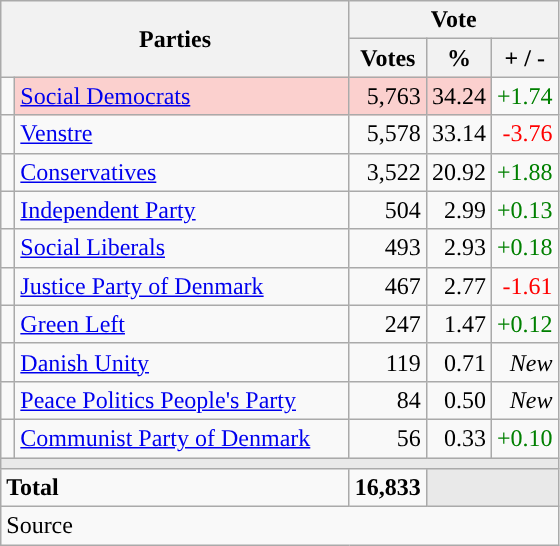<table class="wikitable" style="text-align:right;">
<tr>
<th style="text-align:centre;" rowspan="2" colspan="2" width="225">Parties</th>
<th colspan="3">Vote</th>
</tr>
<tr>
<th width="15">Votes</th>
<th width="15">%</th>
<th width="15">+ / -</th>
</tr>
<tr>
<td width="2" style="color:inherit;background:"></td>
<td bgcolor=#fbd0ce  align="left"><a href='#'>Social Democrats</a></td>
<td bgcolor=#fbd0ce>5,763</td>
<td bgcolor=#fbd0ce>34.24</td>
<td style=color:green;>+1.74</td>
</tr>
<tr>
<td width="2" style="color:inherit;background:"></td>
<td align="left"><a href='#'>Venstre</a></td>
<td>5,578</td>
<td>33.14</td>
<td style=color:red;>-3.76</td>
</tr>
<tr>
<td width="2" style="color:inherit;background:"></td>
<td align="left"><a href='#'>Conservatives</a></td>
<td>3,522</td>
<td>20.92</td>
<td style=color:green;>+1.88</td>
</tr>
<tr>
<td width="2" style="color:inherit;background:"></td>
<td align="left"><a href='#'>Independent Party</a></td>
<td>504</td>
<td>2.99</td>
<td style=color:green;>+0.13</td>
</tr>
<tr>
<td width="2" style="color:inherit;background:"></td>
<td align="left"><a href='#'>Social Liberals</a></td>
<td>493</td>
<td>2.93</td>
<td style=color:green;>+0.18</td>
</tr>
<tr>
<td width="2" style="color:inherit;background:"></td>
<td align="left"><a href='#'>Justice Party of Denmark</a></td>
<td>467</td>
<td>2.77</td>
<td style=color:red;>-1.61</td>
</tr>
<tr>
<td width="2" style="color:inherit;background:"></td>
<td align="left"><a href='#'>Green Left</a></td>
<td>247</td>
<td>1.47</td>
<td style=color:green;>+0.12</td>
</tr>
<tr>
<td width="2" style="color:inherit;background:"></td>
<td align="left"><a href='#'>Danish Unity</a></td>
<td>119</td>
<td>0.71</td>
<td><em>New</em></td>
</tr>
<tr>
<td width="2" style="color:inherit;background:"></td>
<td align="left"><a href='#'>Peace Politics People's Party</a></td>
<td>84</td>
<td>0.50</td>
<td><em>New</em></td>
</tr>
<tr>
<td width="2" style="color:inherit;background:"></td>
<td align="left"><a href='#'>Communist Party of Denmark</a></td>
<td>56</td>
<td>0.33</td>
<td style=color:green;>+0.10</td>
</tr>
<tr>
<td colspan="7" bgcolor="#E9E9E9"></td>
</tr>
<tr>
<td align="left" colspan="2"><strong>Total</strong></td>
<td><strong>16,833</strong></td>
<td bgcolor="#E9E9E9" colspan="2"></td>
</tr>
<tr>
<td align="left" colspan="6">Source</td>
</tr>
</table>
